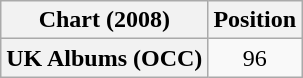<table class="wikitable plainrowheaders" style="text-align:center">
<tr>
<th scope="col">Chart (2008)</th>
<th scope="col">Position</th>
</tr>
<tr>
<th scope="row">UK Albums (OCC)</th>
<td>96</td>
</tr>
</table>
